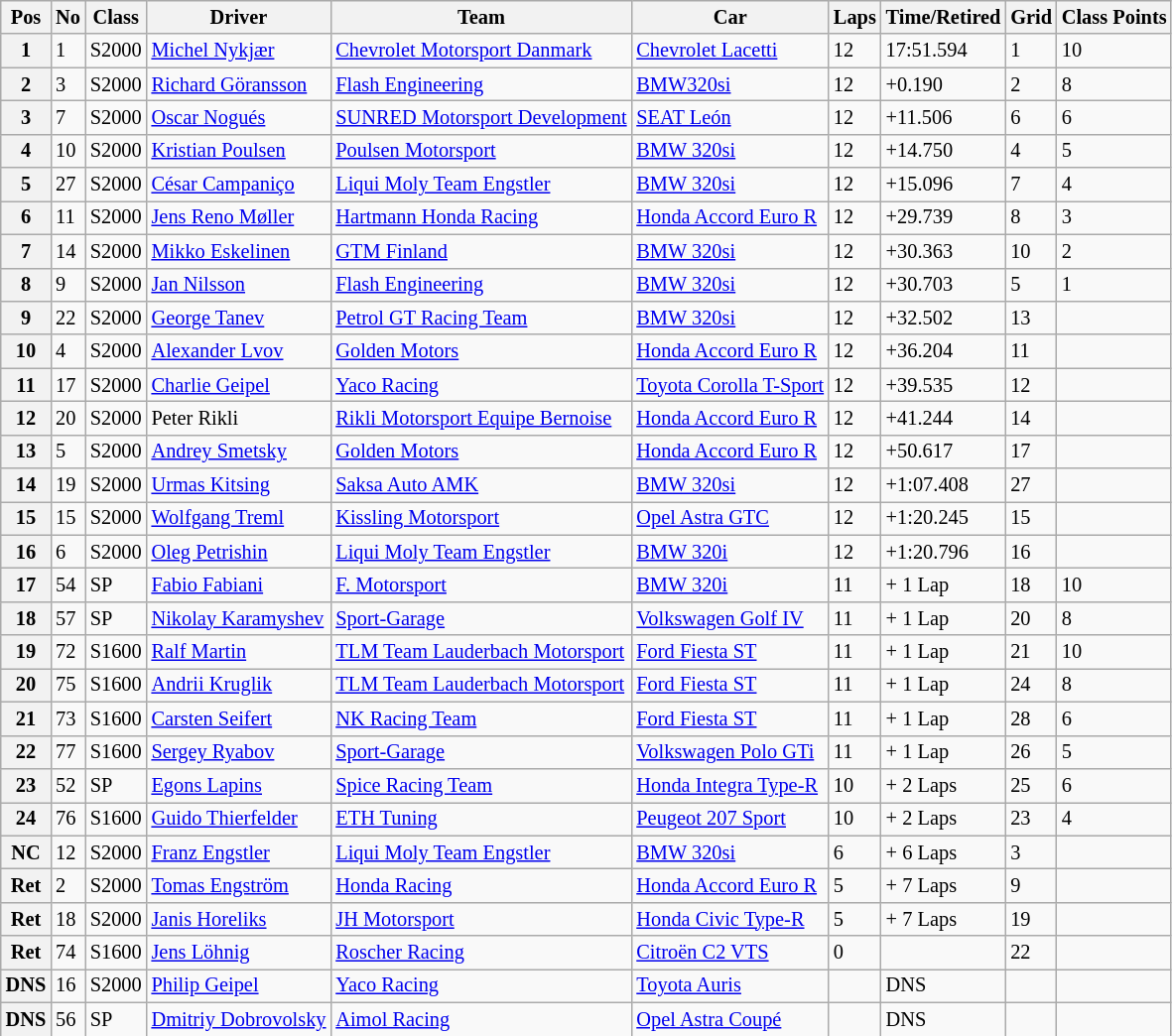<table class="wikitable" style="font-size:85%">
<tr>
<th>Pos</th>
<th>No</th>
<th>Class</th>
<th>Driver</th>
<th>Team</th>
<th>Car</th>
<th>Laps</th>
<th>Time/Retired</th>
<th>Grid</th>
<th>Class Points</th>
</tr>
<tr>
<th>1</th>
<td>1</td>
<td>S2000</td>
<td> <a href='#'>Michel Nykjær</a></td>
<td><a href='#'>Chevrolet Motorsport Danmark</a></td>
<td><a href='#'>Chevrolet Lacetti</a></td>
<td>12</td>
<td>17:51.594</td>
<td>1</td>
<td>10</td>
</tr>
<tr>
<th>2</th>
<td>3</td>
<td>S2000</td>
<td> <a href='#'>Richard Göransson</a></td>
<td><a href='#'>Flash Engineering</a></td>
<td><a href='#'>BMW320si</a></td>
<td>12</td>
<td>+0.190</td>
<td>2</td>
<td>8</td>
</tr>
<tr>
<th>3</th>
<td>7</td>
<td>S2000</td>
<td> <a href='#'>Oscar Nogués</a></td>
<td><a href='#'>SUNRED Motorsport Development</a></td>
<td><a href='#'>SEAT León</a></td>
<td>12</td>
<td>+11.506</td>
<td>6</td>
<td>6</td>
</tr>
<tr>
<th>4</th>
<td>10</td>
<td>S2000</td>
<td> <a href='#'>Kristian Poulsen</a></td>
<td><a href='#'>Poulsen Motorsport</a></td>
<td><a href='#'>BMW 320si</a></td>
<td>12</td>
<td>+14.750</td>
<td>4</td>
<td>5</td>
</tr>
<tr>
<th>5</th>
<td>27</td>
<td>S2000</td>
<td> <a href='#'>César Campaniço</a></td>
<td><a href='#'>Liqui Moly Team Engstler</a></td>
<td><a href='#'>BMW 320si</a></td>
<td>12</td>
<td>+15.096</td>
<td>7</td>
<td>4</td>
</tr>
<tr>
<th>6</th>
<td>11</td>
<td>S2000</td>
<td> <a href='#'>Jens Reno Møller</a></td>
<td><a href='#'>Hartmann Honda Racing</a></td>
<td><a href='#'>Honda Accord Euro R</a></td>
<td>12</td>
<td>+29.739</td>
<td>8</td>
<td>3</td>
</tr>
<tr>
<th>7</th>
<td>14</td>
<td>S2000</td>
<td> <a href='#'>Mikko Eskelinen</a></td>
<td><a href='#'>GTM Finland</a></td>
<td><a href='#'>BMW 320si</a></td>
<td>12</td>
<td>+30.363</td>
<td>10</td>
<td>2</td>
</tr>
<tr>
<th>8</th>
<td>9</td>
<td>S2000</td>
<td> <a href='#'>Jan Nilsson</a></td>
<td><a href='#'>Flash Engineering</a></td>
<td><a href='#'>BMW 320si</a></td>
<td>12</td>
<td>+30.703</td>
<td>5</td>
<td>1</td>
</tr>
<tr>
<th>9</th>
<td>22</td>
<td>S2000</td>
<td> <a href='#'>George Tanev</a></td>
<td><a href='#'>Petrol GT Racing Team</a></td>
<td><a href='#'>BMW 320si</a></td>
<td>12</td>
<td>+32.502</td>
<td>13</td>
<td></td>
</tr>
<tr>
<th>10</th>
<td>4</td>
<td>S2000</td>
<td> <a href='#'>Alexander Lvov</a></td>
<td><a href='#'>Golden Motors</a></td>
<td><a href='#'>Honda Accord Euro R</a></td>
<td>12</td>
<td>+36.204</td>
<td>11</td>
<td></td>
</tr>
<tr>
<th>11</th>
<td>17</td>
<td>S2000</td>
<td> <a href='#'>Charlie Geipel</a></td>
<td><a href='#'>Yaco Racing</a></td>
<td><a href='#'>Toyota Corolla T-Sport</a></td>
<td>12</td>
<td>+39.535</td>
<td>12</td>
<td></td>
</tr>
<tr>
<th>12</th>
<td>20</td>
<td>S2000</td>
<td> Peter Rikli</td>
<td><a href='#'>Rikli Motorsport Equipe Bernoise</a></td>
<td><a href='#'>Honda Accord Euro R</a></td>
<td>12</td>
<td>+41.244</td>
<td>14</td>
<td></td>
</tr>
<tr>
<th>13</th>
<td>5</td>
<td>S2000</td>
<td> <a href='#'>Andrey Smetsky</a></td>
<td><a href='#'>Golden Motors</a></td>
<td><a href='#'>Honda Accord Euro R</a></td>
<td>12</td>
<td>+50.617</td>
<td>17</td>
<td></td>
</tr>
<tr>
<th>14</th>
<td>19</td>
<td>S2000</td>
<td> <a href='#'>Urmas Kitsing</a></td>
<td><a href='#'>Saksa Auto AMK</a></td>
<td><a href='#'>BMW 320si</a></td>
<td>12</td>
<td>+1:07.408</td>
<td>27</td>
<td></td>
</tr>
<tr>
<th>15</th>
<td>15</td>
<td>S2000</td>
<td> <a href='#'>Wolfgang Treml</a></td>
<td><a href='#'>Kissling Motorsport</a></td>
<td><a href='#'>Opel Astra GTC</a></td>
<td>12</td>
<td>+1:20.245</td>
<td>15</td>
<td></td>
</tr>
<tr>
<th>16</th>
<td>6</td>
<td>S2000</td>
<td> <a href='#'>Oleg Petrishin</a></td>
<td><a href='#'>Liqui Moly Team Engstler</a></td>
<td><a href='#'>BMW 320i</a></td>
<td>12</td>
<td>+1:20.796</td>
<td>16</td>
<td></td>
</tr>
<tr>
<th>17</th>
<td>54</td>
<td>SP</td>
<td> <a href='#'>Fabio Fabiani</a></td>
<td><a href='#'>F. Motorsport</a></td>
<td><a href='#'>BMW 320i</a></td>
<td>11</td>
<td>+ 1 Lap</td>
<td>18</td>
<td>10</td>
</tr>
<tr>
<th>18</th>
<td>57</td>
<td>SP</td>
<td> <a href='#'>Nikolay Karamyshev</a></td>
<td><a href='#'>Sport-Garage</a></td>
<td><a href='#'>Volkswagen Golf IV</a></td>
<td>11</td>
<td>+ 1 Lap</td>
<td>20</td>
<td>8</td>
</tr>
<tr>
<th>19</th>
<td>72</td>
<td>S1600</td>
<td> <a href='#'>Ralf Martin</a></td>
<td><a href='#'>TLM Team Lauderbach Motorsport</a></td>
<td><a href='#'>Ford Fiesta ST</a></td>
<td>11</td>
<td>+ 1 Lap</td>
<td>21</td>
<td>10</td>
</tr>
<tr>
<th>20</th>
<td>75</td>
<td>S1600</td>
<td> <a href='#'>Andrii Kruglik</a></td>
<td><a href='#'>TLM Team Lauderbach Motorsport</a></td>
<td><a href='#'>Ford Fiesta ST</a></td>
<td>11</td>
<td>+ 1 Lap</td>
<td>24</td>
<td>8</td>
</tr>
<tr>
<th>21</th>
<td>73</td>
<td>S1600</td>
<td> <a href='#'>Carsten Seifert</a></td>
<td><a href='#'>NK Racing Team</a></td>
<td><a href='#'>Ford Fiesta ST</a></td>
<td>11</td>
<td>+ 1 Lap</td>
<td>28</td>
<td>6</td>
</tr>
<tr>
<th>22</th>
<td>77</td>
<td>S1600</td>
<td> <a href='#'>Sergey Ryabov</a></td>
<td><a href='#'>Sport-Garage</a></td>
<td><a href='#'>Volkswagen Polo GTi</a></td>
<td>11</td>
<td>+ 1 Lap</td>
<td>26</td>
<td>5</td>
</tr>
<tr>
<th>23</th>
<td>52</td>
<td>SP</td>
<td> <a href='#'>Egons Lapins</a></td>
<td><a href='#'>Spice Racing Team</a></td>
<td><a href='#'>Honda Integra Type-R</a></td>
<td>10</td>
<td>+ 2 Laps</td>
<td>25</td>
<td>6</td>
</tr>
<tr>
<th>24</th>
<td>76</td>
<td>S1600</td>
<td> <a href='#'>Guido Thierfelder</a></td>
<td><a href='#'>ETH Tuning</a></td>
<td><a href='#'>Peugeot 207 Sport</a></td>
<td>10</td>
<td>+ 2 Laps</td>
<td>23</td>
<td>4</td>
</tr>
<tr>
<th>NC</th>
<td>12</td>
<td>S2000</td>
<td> <a href='#'>Franz Engstler</a></td>
<td><a href='#'>Liqui Moly Team Engstler</a></td>
<td><a href='#'>BMW 320si</a></td>
<td>6</td>
<td>+ 6 Laps</td>
<td>3</td>
<td></td>
</tr>
<tr>
<th>Ret</th>
<td>2</td>
<td>S2000</td>
<td> <a href='#'>Tomas Engström</a></td>
<td><a href='#'>Honda Racing</a></td>
<td><a href='#'>Honda Accord Euro R</a></td>
<td>5</td>
<td>+ 7 Laps</td>
<td>9</td>
<td></td>
</tr>
<tr>
<th>Ret</th>
<td>18</td>
<td>S2000</td>
<td> <a href='#'>Janis Horeliks</a></td>
<td><a href='#'>JH Motorsport</a></td>
<td><a href='#'>Honda Civic Type-R</a></td>
<td>5</td>
<td>+ 7 Laps</td>
<td>19</td>
<td></td>
</tr>
<tr>
<th>Ret</th>
<td>74</td>
<td>S1600</td>
<td> <a href='#'>Jens Löhnig</a></td>
<td><a href='#'>Roscher Racing</a></td>
<td><a href='#'>Citroën C2 VTS</a></td>
<td>0</td>
<td></td>
<td>22</td>
<td></td>
</tr>
<tr>
<th>DNS</th>
<td>16</td>
<td>S2000</td>
<td> <a href='#'>Philip Geipel</a></td>
<td><a href='#'>Yaco Racing</a></td>
<td><a href='#'>Toyota Auris</a></td>
<td></td>
<td>DNS</td>
<td></td>
<td></td>
</tr>
<tr>
<th>DNS</th>
<td>56</td>
<td>SP</td>
<td> <a href='#'>Dmitriy Dobrovolsky</a></td>
<td><a href='#'>Aimol Racing</a></td>
<td><a href='#'>Opel Astra Coupé</a></td>
<td></td>
<td>DNS</td>
<td></td>
<td></td>
</tr>
</table>
